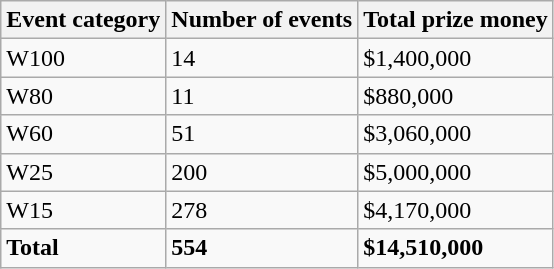<table class="wikitable">
<tr>
<th>Event category</th>
<th>Number of events</th>
<th>Total prize money</th>
</tr>
<tr>
<td>W100</td>
<td>14</td>
<td>$1,400,000</td>
</tr>
<tr>
<td>W80</td>
<td>11</td>
<td>$880,000</td>
</tr>
<tr>
<td>W60</td>
<td>51</td>
<td>$3,060,000</td>
</tr>
<tr>
<td>W25</td>
<td>200</td>
<td>$5,000,000</td>
</tr>
<tr>
<td>W15</td>
<td>278</td>
<td>$4,170,000</td>
</tr>
<tr>
<td><strong>Total</strong></td>
<td><strong>554</strong></td>
<td><strong>$14,510,000</strong></td>
</tr>
</table>
